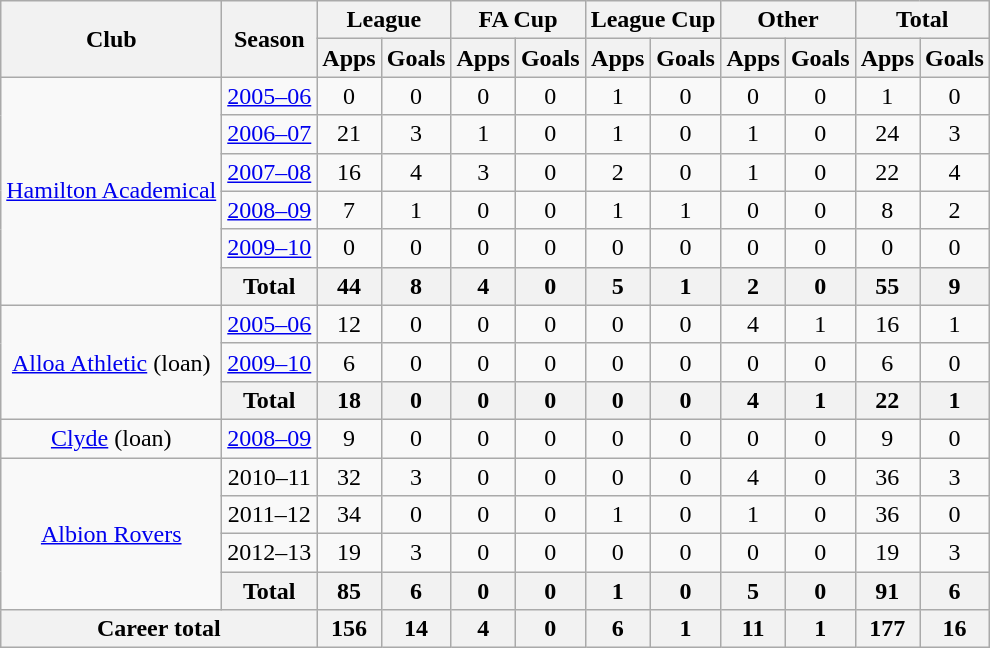<table class="wikitable" style="text-align: center;">
<tr>
<th rowspan="2">Club</th>
<th rowspan="2">Season</th>
<th colspan="2">League</th>
<th colspan="2">FA Cup</th>
<th colspan="2">League Cup</th>
<th colspan="2">Other</th>
<th colspan="2">Total</th>
</tr>
<tr>
<th>Apps</th>
<th>Goals</th>
<th>Apps</th>
<th>Goals</th>
<th>Apps</th>
<th>Goals</th>
<th>Apps</th>
<th>Goals</th>
<th>Apps</th>
<th>Goals</th>
</tr>
<tr>
<td rowspan="6" valign="center"><a href='#'>Hamilton Academical</a></td>
<td><a href='#'>2005–06</a></td>
<td>0</td>
<td>0</td>
<td>0</td>
<td>0</td>
<td>1</td>
<td>0</td>
<td>0</td>
<td>0</td>
<td>1</td>
<td>0</td>
</tr>
<tr>
<td><a href='#'>2006–07</a></td>
<td>21</td>
<td>3</td>
<td>1</td>
<td>0</td>
<td>1</td>
<td>0</td>
<td>1</td>
<td>0</td>
<td>24</td>
<td>3</td>
</tr>
<tr>
<td><a href='#'>2007–08</a></td>
<td>16</td>
<td>4</td>
<td>3</td>
<td>0</td>
<td>2</td>
<td>0</td>
<td>1</td>
<td>0</td>
<td>22</td>
<td>4</td>
</tr>
<tr>
<td><a href='#'>2008–09</a></td>
<td>7</td>
<td>1</td>
<td>0</td>
<td>0</td>
<td>1</td>
<td>1</td>
<td>0</td>
<td>0</td>
<td>8</td>
<td>2</td>
</tr>
<tr>
<td><a href='#'>2009–10</a></td>
<td>0</td>
<td>0</td>
<td>0</td>
<td>0</td>
<td>0</td>
<td>0</td>
<td>0</td>
<td>0</td>
<td>0</td>
<td>0</td>
</tr>
<tr>
<th>Total</th>
<th>44</th>
<th>8</th>
<th>4</th>
<th>0</th>
<th>5</th>
<th>1</th>
<th>2</th>
<th>0</th>
<th>55</th>
<th>9</th>
</tr>
<tr>
<td rowspan="3" valign="center"><a href='#'>Alloa Athletic</a> (loan)</td>
<td><a href='#'>2005–06</a></td>
<td>12</td>
<td>0</td>
<td>0</td>
<td>0</td>
<td>0</td>
<td>0</td>
<td>4</td>
<td>1</td>
<td>16</td>
<td>1</td>
</tr>
<tr>
<td><a href='#'>2009–10</a></td>
<td>6</td>
<td>0</td>
<td>0</td>
<td>0</td>
<td>0</td>
<td>0</td>
<td>0</td>
<td>0</td>
<td>6</td>
<td>0</td>
</tr>
<tr>
<th>Total</th>
<th>18</th>
<th>0</th>
<th>0</th>
<th>0</th>
<th>0</th>
<th>0</th>
<th>4</th>
<th>1</th>
<th>22</th>
<th>1</th>
</tr>
<tr>
<td rowspan="1" valign="center"><a href='#'>Clyde</a> (loan)</td>
<td><a href='#'>2008–09</a></td>
<td>9</td>
<td>0</td>
<td>0</td>
<td>0</td>
<td>0</td>
<td>0</td>
<td>0</td>
<td>0</td>
<td>9</td>
<td>0</td>
</tr>
<tr>
<td rowspan="4" valign="center"><a href='#'>Albion Rovers</a></td>
<td>2010–11</td>
<td>32</td>
<td>3</td>
<td>0</td>
<td>0</td>
<td>0</td>
<td>0</td>
<td>4</td>
<td>0</td>
<td>36</td>
<td>3</td>
</tr>
<tr>
<td>2011–12</td>
<td>34</td>
<td>0</td>
<td>0</td>
<td>0</td>
<td>1</td>
<td>0</td>
<td>1</td>
<td>0</td>
<td>36</td>
<td>0</td>
</tr>
<tr>
<td>2012–13</td>
<td>19</td>
<td>3</td>
<td>0</td>
<td>0</td>
<td>0</td>
<td>0</td>
<td>0</td>
<td>0</td>
<td>19</td>
<td>3</td>
</tr>
<tr>
<th>Total</th>
<th>85</th>
<th>6</th>
<th>0</th>
<th>0</th>
<th>1</th>
<th>0</th>
<th>5</th>
<th>0</th>
<th>91</th>
<th>6</th>
</tr>
<tr>
<th colspan="2">Career total</th>
<th>156</th>
<th>14</th>
<th>4</th>
<th>0</th>
<th>6</th>
<th>1</th>
<th>11</th>
<th>1</th>
<th>177</th>
<th>16</th>
</tr>
</table>
